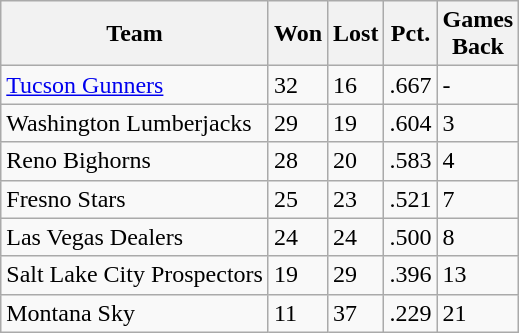<table class="wikitable sortable" style="text-align: left;">
<tr>
<th scope="col">Team</th>
<th scope="col">Won</th>
<th scope="col">Lost</th>
<th scope="col">Pct.</th>
<th scope="col">Games<br>Back</th>
</tr>
<tr>
<td><a href='#'>Tucson Gunners</a></td>
<td>32</td>
<td>16</td>
<td>.667</td>
<td>-</td>
</tr>
<tr>
<td>Washington Lumberjacks</td>
<td>29</td>
<td>19</td>
<td>.604</td>
<td>3</td>
</tr>
<tr>
<td>Reno Bighorns</td>
<td>28</td>
<td>20</td>
<td>.583</td>
<td>4</td>
</tr>
<tr>
<td>Fresno Stars</td>
<td>25</td>
<td>23</td>
<td>.521</td>
<td>7</td>
</tr>
<tr>
<td>Las Vegas Dealers</td>
<td>24</td>
<td>24</td>
<td>.500</td>
<td>8</td>
</tr>
<tr>
<td>Salt Lake City Prospectors</td>
<td>19</td>
<td>29</td>
<td>.396</td>
<td>13</td>
</tr>
<tr>
<td>Montana Sky</td>
<td>11</td>
<td>37</td>
<td>.229</td>
<td>21</td>
</tr>
</table>
